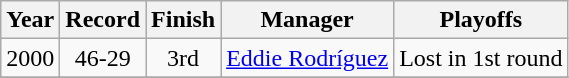<table class="wikitable">
<tr>
<th>Year</th>
<th>Record</th>
<th>Finish</th>
<th>Manager</th>
<th>Playoffs</th>
</tr>
<tr align=center>
<td>2000</td>
<td>46-29</td>
<td>3rd</td>
<td><a href='#'>Eddie Rodríguez</a></td>
<td>Lost in 1st round</td>
</tr>
<tr align=center>
</tr>
</table>
